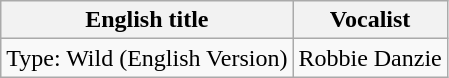<table class="wikitable">
<tr>
<th>English title</th>
<th>Vocalist</th>
</tr>
<tr>
<td>Type: Wild (English Version)</td>
<td>Robbie Danzie</td>
</tr>
</table>
